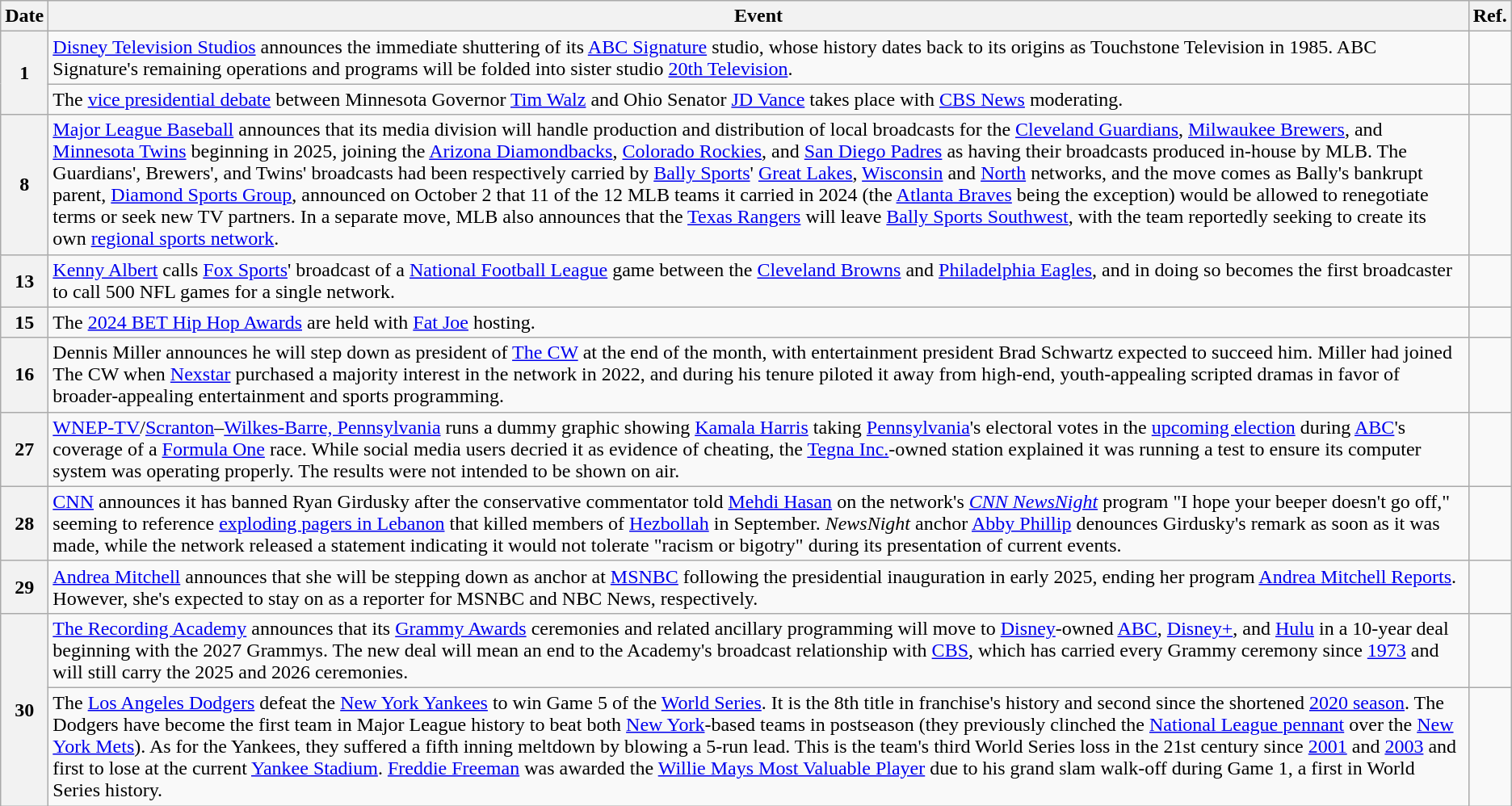<table class="wikitable sortable">
<tr>
<th>Date</th>
<th>Event</th>
<th>Ref.</th>
</tr>
<tr>
<th rowspan=2>1</th>
<td><a href='#'>Disney Television Studios</a> announces the immediate shuttering of its <a href='#'>ABC Signature</a> studio, whose history dates back to its origins as Touchstone Television in 1985. ABC Signature's remaining operations and programs will be folded into sister studio <a href='#'>20th Television</a>.</td>
<td></td>
</tr>
<tr>
<td>The <a href='#'>vice presidential debate</a> between Minnesota Governor <a href='#'>Tim Walz</a> and Ohio Senator <a href='#'>JD Vance</a> takes place with <a href='#'>CBS News</a> moderating.</td>
<td></td>
</tr>
<tr>
<th>8</th>
<td><a href='#'>Major League Baseball</a> announces that its media division will handle production and distribution of local broadcasts for the <a href='#'>Cleveland Guardians</a>, <a href='#'>Milwaukee Brewers</a>, and <a href='#'>Minnesota Twins</a> beginning in 2025, joining the <a href='#'>Arizona Diamondbacks</a>, <a href='#'>Colorado Rockies</a>, and <a href='#'>San Diego Padres</a> as having their broadcasts produced in-house by MLB. The Guardians', Brewers', and Twins' broadcasts had been respectively carried by <a href='#'>Bally Sports</a>' <a href='#'>Great Lakes</a>, <a href='#'>Wisconsin</a> and <a href='#'>North</a> networks, and the move comes as Bally's bankrupt parent, <a href='#'>Diamond Sports Group</a>, announced on October 2 that 11 of the 12 MLB teams it carried in 2024 (the <a href='#'>Atlanta Braves</a> being the exception) would be allowed to renegotiate terms or seek new TV partners. In a separate move, MLB also announces that the <a href='#'>Texas Rangers</a> will leave <a href='#'>Bally Sports Southwest</a>, with the team reportedly seeking to create its own <a href='#'>regional sports network</a>.</td>
<td><br><br><br></td>
</tr>
<tr>
<th>13</th>
<td><a href='#'>Kenny Albert</a> calls <a href='#'>Fox Sports</a>' broadcast of a <a href='#'>National Football League</a> game between the <a href='#'>Cleveland Browns</a> and <a href='#'>Philadelphia Eagles</a>, and in doing so becomes the first broadcaster to call 500 NFL games for a single network.</td>
<td></td>
</tr>
<tr>
<th>15</th>
<td>The <a href='#'>2024 BET Hip Hop Awards</a> are held with <a href='#'>Fat Joe</a> hosting.</td>
<td></td>
</tr>
<tr>
<th>16</th>
<td>Dennis Miller announces he will step down as president of <a href='#'>The CW</a> at the end of the month, with entertainment president Brad Schwartz expected to succeed him. Miller had joined The CW when <a href='#'>Nexstar</a> purchased a majority interest in the network in 2022, and during his tenure piloted it away from high-end, youth-appealing scripted dramas in favor of broader-appealing entertainment and sports programming.</td>
<td></td>
</tr>
<tr>
<th>27</th>
<td><a href='#'>WNEP-TV</a>/<a href='#'>Scranton</a>–<a href='#'>Wilkes-Barre, Pennsylvania</a> runs a dummy graphic showing <a href='#'>Kamala Harris</a> taking <a href='#'>Pennsylvania</a>'s electoral votes in the <a href='#'>upcoming election</a> during <a href='#'>ABC</a>'s coverage of a <a href='#'>Formula One</a> race. While social media users decried it as evidence of cheating, the <a href='#'>Tegna Inc.</a>-owned station explained it was running a test to ensure its computer system was operating properly. The results were not intended to be shown on air.</td>
<td></td>
</tr>
<tr>
<th>28</th>
<td><a href='#'>CNN</a> announces it has banned Ryan Girdusky after the conservative commentator told <a href='#'>Mehdi Hasan</a> on the network's <em><a href='#'>CNN NewsNight</a></em> program "I hope your beeper doesn't go off," seeming to reference <a href='#'>exploding pagers in Lebanon</a> that killed members of <a href='#'>Hezbollah</a> in September. <em>NewsNight</em> anchor <a href='#'>Abby Phillip</a> denounces Girdusky's remark as soon as it was made, while the network released a statement indicating it would not tolerate "racism or bigotry" during its presentation of current events.</td>
<td></td>
</tr>
<tr>
<th>29</th>
<td><a href='#'>Andrea Mitchell</a> announces that she will be stepping down as anchor at <a href='#'>MSNBC</a> following the presidential inauguration in early 2025, ending her program <a href='#'>Andrea Mitchell Reports</a>. However, she's expected to stay on as a reporter for MSNBC and NBC News, respectively.</td>
<td></td>
</tr>
<tr>
<th rowspan=2>30</th>
<td><a href='#'>The Recording Academy</a> announces that its <a href='#'>Grammy Awards</a> ceremonies and related ancillary programming will move to <a href='#'>Disney</a>-owned <a href='#'>ABC</a>, <a href='#'>Disney+</a>, and <a href='#'>Hulu</a> in a 10-year deal beginning with the 2027 Grammys. The new deal will mean an end to the Academy's broadcast relationship with <a href='#'>CBS</a>, which has carried every Grammy ceremony since <a href='#'>1973</a> and will still carry the 2025 and 2026 ceremonies.</td>
<td></td>
</tr>
<tr>
<td>The <a href='#'>Los Angeles Dodgers</a> defeat the <a href='#'>New York Yankees</a> to win Game 5 of the <a href='#'>World Series</a>. It is the 8th title in franchise's history and second since the shortened <a href='#'>2020 season</a>. The Dodgers have become the first team in Major League history to beat both <a href='#'>New York</a>-based teams in postseason (they previously clinched the <a href='#'>National League pennant</a> over the <a href='#'>New York Mets</a>). As for the Yankees, they suffered a fifth inning meltdown by blowing a 5-run lead. This is the team's third World Series loss in the 21st century since <a href='#'>2001</a> and <a href='#'>2003</a> and first to lose at the current <a href='#'>Yankee Stadium</a>. <a href='#'>Freddie Freeman</a> was awarded the <a href='#'>Willie Mays Most Valuable Player</a> due to his grand slam walk-off during Game 1, a first in World Series history.</td>
<td></td>
</tr>
</table>
